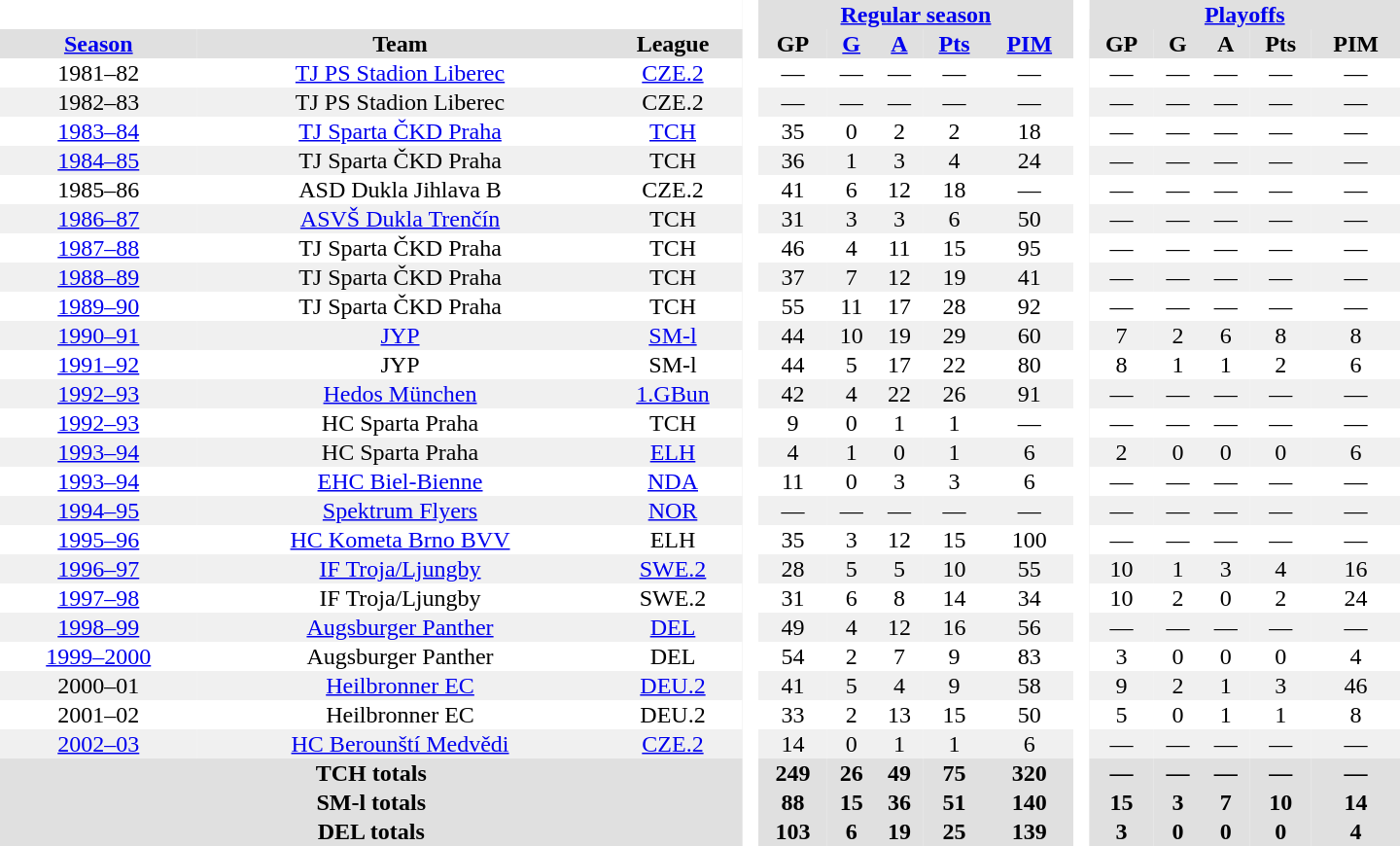<table border="0" cellpadding="1" cellspacing="0" style="text-align:center; width:60em">
<tr bgcolor="#e0e0e0">
<th colspan="3" bgcolor="#ffffff"> </th>
<th rowspan="99" bgcolor="#ffffff"> </th>
<th colspan="5"><a href='#'>Regular season</a></th>
<th rowspan="99" bgcolor="#ffffff"> </th>
<th colspan="5"><a href='#'>Playoffs</a></th>
</tr>
<tr bgcolor="#e0e0e0">
<th><a href='#'>Season</a></th>
<th>Team</th>
<th>League</th>
<th>GP</th>
<th><a href='#'>G</a></th>
<th><a href='#'>A</a></th>
<th><a href='#'>Pts</a></th>
<th><a href='#'>PIM</a></th>
<th>GP</th>
<th>G</th>
<th>A</th>
<th>Pts</th>
<th>PIM</th>
</tr>
<tr>
<td>1981–82</td>
<td><a href='#'>TJ PS Stadion Liberec</a></td>
<td><a href='#'>CZE.2</a></td>
<td>—</td>
<td>—</td>
<td>—</td>
<td>—</td>
<td>—</td>
<td>—</td>
<td>—</td>
<td>—</td>
<td>—</td>
<td>—</td>
</tr>
<tr bgcolor="#f0f0f0">
<td>1982–83</td>
<td>TJ PS Stadion Liberec</td>
<td>CZE.2</td>
<td>—</td>
<td>—</td>
<td>—</td>
<td>—</td>
<td>—</td>
<td>—</td>
<td>—</td>
<td>—</td>
<td>—</td>
<td>—</td>
</tr>
<tr>
<td><a href='#'>1983–84</a></td>
<td><a href='#'>TJ Sparta ČKD Praha</a></td>
<td><a href='#'>TCH</a></td>
<td>35</td>
<td>0</td>
<td>2</td>
<td>2</td>
<td>18</td>
<td>—</td>
<td>—</td>
<td>—</td>
<td>—</td>
<td>—</td>
</tr>
<tr bgcolor="#f0f0f0">
<td><a href='#'>1984–85</a></td>
<td>TJ Sparta ČKD Praha</td>
<td>TCH</td>
<td>36</td>
<td>1</td>
<td>3</td>
<td>4</td>
<td>24</td>
<td>—</td>
<td>—</td>
<td>—</td>
<td>—</td>
<td>—</td>
</tr>
<tr>
<td>1985–86</td>
<td>ASD Dukla Jihlava B</td>
<td>CZE.2</td>
<td>41</td>
<td>6</td>
<td>12</td>
<td>18</td>
<td>—</td>
<td>—</td>
<td>—</td>
<td>—</td>
<td>—</td>
<td>—</td>
</tr>
<tr bgcolor="#f0f0f0">
<td><a href='#'>1986–87</a></td>
<td><a href='#'>ASVŠ Dukla Trenčín</a></td>
<td>TCH</td>
<td>31</td>
<td>3</td>
<td>3</td>
<td>6</td>
<td>50</td>
<td>—</td>
<td>—</td>
<td>—</td>
<td>—</td>
<td>—</td>
</tr>
<tr>
<td><a href='#'>1987–88</a></td>
<td>TJ Sparta ČKD Praha</td>
<td>TCH</td>
<td>46</td>
<td>4</td>
<td>11</td>
<td>15</td>
<td>95</td>
<td>—</td>
<td>—</td>
<td>—</td>
<td>—</td>
<td>—</td>
</tr>
<tr bgcolor="#f0f0f0">
<td><a href='#'>1988–89</a></td>
<td>TJ Sparta ČKD Praha</td>
<td>TCH</td>
<td>37</td>
<td>7</td>
<td>12</td>
<td>19</td>
<td>41</td>
<td>—</td>
<td>—</td>
<td>—</td>
<td>—</td>
<td>—</td>
</tr>
<tr>
<td><a href='#'>1989–90</a></td>
<td>TJ Sparta ČKD Praha</td>
<td>TCH</td>
<td>55</td>
<td>11</td>
<td>17</td>
<td>28</td>
<td>92</td>
<td>—</td>
<td>—</td>
<td>—</td>
<td>—</td>
<td>—</td>
</tr>
<tr bgcolor="#f0f0f0">
<td><a href='#'>1990–91</a></td>
<td><a href='#'>JYP</a></td>
<td><a href='#'>SM-l</a></td>
<td>44</td>
<td>10</td>
<td>19</td>
<td>29</td>
<td>60</td>
<td>7</td>
<td>2</td>
<td>6</td>
<td>8</td>
<td>8</td>
</tr>
<tr>
<td><a href='#'>1991–92</a></td>
<td>JYP</td>
<td>SM-l</td>
<td>44</td>
<td>5</td>
<td>17</td>
<td>22</td>
<td>80</td>
<td>8</td>
<td>1</td>
<td>1</td>
<td>2</td>
<td>6</td>
</tr>
<tr bgcolor="#f0f0f0">
<td><a href='#'>1992–93</a></td>
<td><a href='#'>Hedos München</a></td>
<td><a href='#'>1.GBun</a></td>
<td>42</td>
<td>4</td>
<td>22</td>
<td>26</td>
<td>91</td>
<td>—</td>
<td>—</td>
<td>—</td>
<td>—</td>
<td>—</td>
</tr>
<tr>
<td><a href='#'>1992–93</a></td>
<td>HC Sparta Praha</td>
<td>TCH</td>
<td>9</td>
<td>0</td>
<td>1</td>
<td>1</td>
<td>—</td>
<td>—</td>
<td>—</td>
<td>—</td>
<td>—</td>
<td>—</td>
</tr>
<tr bgcolor="#f0f0f0">
<td><a href='#'>1993–94</a></td>
<td>HC Sparta Praha</td>
<td><a href='#'>ELH</a></td>
<td>4</td>
<td>1</td>
<td>0</td>
<td>1</td>
<td>6</td>
<td>2</td>
<td>0</td>
<td>0</td>
<td>0</td>
<td>6</td>
</tr>
<tr>
<td><a href='#'>1993–94</a></td>
<td><a href='#'>EHC Biel-Bienne</a></td>
<td><a href='#'>NDA</a></td>
<td>11</td>
<td>0</td>
<td>3</td>
<td>3</td>
<td>6</td>
<td>—</td>
<td>—</td>
<td>—</td>
<td>—</td>
<td>—</td>
</tr>
<tr bgcolor="#f0f0f0">
<td><a href='#'>1994–95</a></td>
<td><a href='#'>Spektrum Flyers</a></td>
<td><a href='#'>NOR</a></td>
<td>—</td>
<td>—</td>
<td>—</td>
<td>—</td>
<td>—</td>
<td>—</td>
<td>—</td>
<td>—</td>
<td>—</td>
<td>—</td>
</tr>
<tr>
<td><a href='#'>1995–96</a></td>
<td><a href='#'>HC Kometa Brno BVV</a></td>
<td>ELH</td>
<td>35</td>
<td>3</td>
<td>12</td>
<td>15</td>
<td>100</td>
<td>—</td>
<td>—</td>
<td>—</td>
<td>—</td>
<td>—</td>
</tr>
<tr bgcolor="#f0f0f0">
<td><a href='#'>1996–97</a></td>
<td><a href='#'>IF Troja/Ljungby</a></td>
<td><a href='#'>SWE.2</a></td>
<td>28</td>
<td>5</td>
<td>5</td>
<td>10</td>
<td>55</td>
<td>10</td>
<td>1</td>
<td>3</td>
<td>4</td>
<td>16</td>
</tr>
<tr>
<td><a href='#'>1997–98</a></td>
<td>IF Troja/Ljungby</td>
<td>SWE.2</td>
<td>31</td>
<td>6</td>
<td>8</td>
<td>14</td>
<td>34</td>
<td>10</td>
<td>2</td>
<td>0</td>
<td>2</td>
<td>24</td>
</tr>
<tr bgcolor="#f0f0f0">
<td><a href='#'>1998–99</a></td>
<td><a href='#'>Augsburger Panther</a></td>
<td><a href='#'>DEL</a></td>
<td>49</td>
<td>4</td>
<td>12</td>
<td>16</td>
<td>56</td>
<td>—</td>
<td>—</td>
<td>—</td>
<td>—</td>
<td>—</td>
</tr>
<tr>
<td><a href='#'>1999–2000</a></td>
<td>Augsburger Panther</td>
<td>DEL</td>
<td>54</td>
<td>2</td>
<td>7</td>
<td>9</td>
<td>83</td>
<td>3</td>
<td>0</td>
<td>0</td>
<td>0</td>
<td>4</td>
</tr>
<tr bgcolor="#f0f0f0">
<td>2000–01</td>
<td><a href='#'>Heilbronner EC</a></td>
<td><a href='#'>DEU.2</a></td>
<td>41</td>
<td>5</td>
<td>4</td>
<td>9</td>
<td>58</td>
<td>9</td>
<td>2</td>
<td>1</td>
<td>3</td>
<td>46</td>
</tr>
<tr>
<td>2001–02</td>
<td>Heilbronner EC</td>
<td>DEU.2</td>
<td>33</td>
<td>2</td>
<td>13</td>
<td>15</td>
<td>50</td>
<td>5</td>
<td>0</td>
<td>1</td>
<td>1</td>
<td>8</td>
</tr>
<tr bgcolor="#f0f0f0">
<td><a href='#'>2002–03</a></td>
<td><a href='#'>HC Berounští Medvědi</a></td>
<td><a href='#'>CZE.2</a></td>
<td>14</td>
<td>0</td>
<td>1</td>
<td>1</td>
<td>6</td>
<td>—</td>
<td>—</td>
<td>—</td>
<td>—</td>
<td>—</td>
</tr>
<tr bgcolor="#e0e0e0">
<th colspan="3">TCH totals</th>
<th>249</th>
<th>26</th>
<th>49</th>
<th>75</th>
<th>320</th>
<th>—</th>
<th>—</th>
<th>—</th>
<th>—</th>
<th>—</th>
</tr>
<tr bgcolor="#e0e0e0">
<th colspan="3">SM-l totals</th>
<th>88</th>
<th>15</th>
<th>36</th>
<th>51</th>
<th>140</th>
<th>15</th>
<th>3</th>
<th>7</th>
<th>10</th>
<th>14</th>
</tr>
<tr bgcolor="#e0e0e0">
<th colspan="3">DEL totals</th>
<th>103</th>
<th>6</th>
<th>19</th>
<th>25</th>
<th>139</th>
<th>3</th>
<th>0</th>
<th>0</th>
<th>0</th>
<th>4</th>
</tr>
</table>
